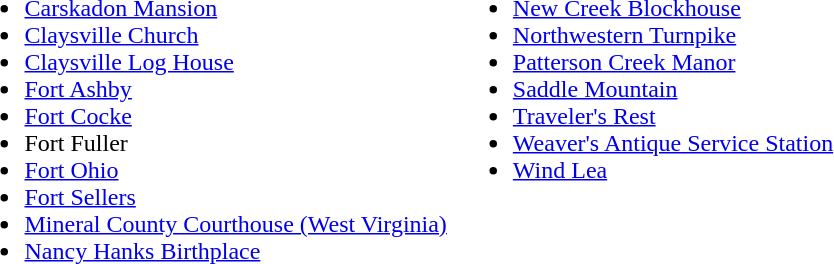<table border="0">
<tr>
<td valign="top"><br><ul><li><a href='#'>Carskadon Mansion</a></li><li><a href='#'>Claysville Church</a></li><li><a href='#'>Claysville Log House</a></li><li><a href='#'>Fort Ashby</a></li><li><a href='#'>Fort Cocke</a></li><li>Fort Fuller</li><li><a href='#'>Fort Ohio</a></li><li><a href='#'>Fort Sellers</a></li><li><a href='#'>Mineral County Courthouse (West Virginia)</a></li><li><a href='#'>Nancy Hanks Birthplace</a></li></ul></td>
<td valign="top"><br><ul><li><a href='#'>New Creek Blockhouse</a></li><li><a href='#'>Northwestern Turnpike</a></li><li><a href='#'>Patterson Creek Manor</a></li><li><a href='#'>Saddle Mountain</a></li><li><a href='#'>Traveler's Rest</a></li><li><a href='#'>Weaver's Antique Service Station</a></li><li><a href='#'>Wind Lea</a></li></ul></td>
</tr>
</table>
